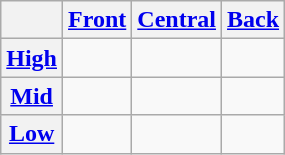<table class="wikitable" style="text-align: center;">
<tr>
<th></th>
<th><a href='#'>Front</a></th>
<th><a href='#'>Central</a></th>
<th><a href='#'>Back</a></th>
</tr>
<tr>
<th><a href='#'>High</a></th>
<td></td>
<td></td>
<td></td>
</tr>
<tr>
<th><a href='#'>Mid</a></th>
<td></td>
<td></td>
<td></td>
</tr>
<tr>
<th><a href='#'>Low</a></th>
<td></td>
<td></td>
<td></td>
</tr>
</table>
